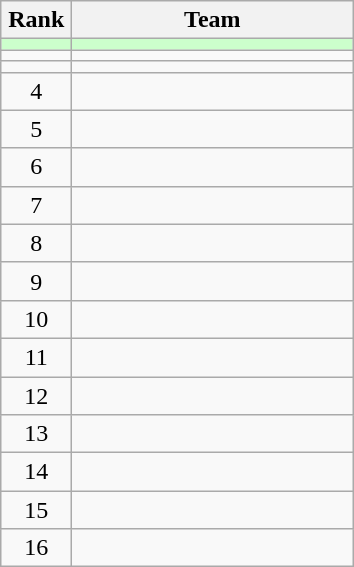<table class="wikitable" style="text-align: center;">
<tr>
<th width=40>Rank</th>
<th width=180>Team</th>
</tr>
<tr align=center bgcolor=#ccffcc>
<td></td>
<td style="text-align:left;"></td>
</tr>
<tr align=center>
<td></td>
<td style="text-align:left;"></td>
</tr>
<tr align=center>
<td></td>
<td style="text-align:left;"></td>
</tr>
<tr align=center>
<td>4</td>
<td style="text-align:left;"></td>
</tr>
<tr align=center>
<td>5</td>
<td style="text-align:left;"></td>
</tr>
<tr align=center>
<td>6</td>
<td style="text-align:left;"></td>
</tr>
<tr align=center>
<td>7</td>
<td style="text-align:left;"></td>
</tr>
<tr align=center>
<td>8</td>
<td style="text-align:left;"></td>
</tr>
<tr align=center>
<td>9</td>
<td style="text-align:left;"></td>
</tr>
<tr align=center>
<td>10</td>
<td style="text-align:left;"></td>
</tr>
<tr align=center>
<td>11</td>
<td style="text-align:left;"></td>
</tr>
<tr align=center>
<td>12</td>
<td style="text-align:left;"></td>
</tr>
<tr align=center>
<td>13</td>
<td style="text-align:left;"></td>
</tr>
<tr align=center>
<td>14</td>
<td style="text-align:left;"></td>
</tr>
<tr align=center>
<td>15</td>
<td style="text-align:left;"></td>
</tr>
<tr align=center>
<td>16</td>
<td style="text-align:left;"></td>
</tr>
</table>
